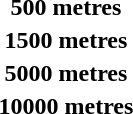<table>
<tr>
<th scope="row">500 metres<br></th>
<td></td>
<td></td>
<td></td>
</tr>
<tr>
<th scope="row">1500 metres<br></th>
<td></td>
<td></td>
<td></td>
</tr>
<tr>
<th scope="row">5000 metres<br></th>
<td></td>
<td></td>
<td></td>
</tr>
<tr>
<th scope="row">10000 metres<br></th>
<td></td>
<td></td>
<td></td>
</tr>
</table>
